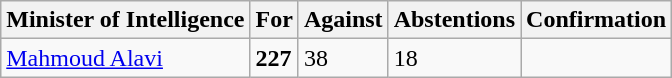<table class="wikitable">
<tr>
<th>Minister of Intelligence</th>
<th>For</th>
<th>Against</th>
<th>Abstentions</th>
<th>Confirmation</th>
</tr>
<tr>
<td><a href='#'>Mahmoud Alavi</a></td>
<td><strong>227</strong></td>
<td>38</td>
<td>18</td>
<td></td>
</tr>
</table>
